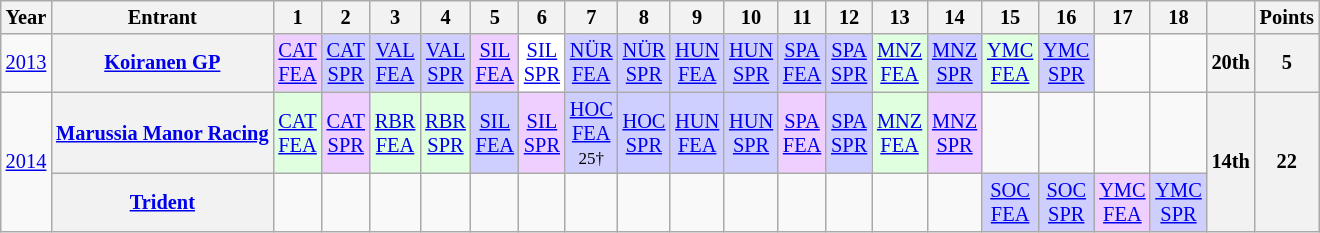<table class="wikitable" style="text-align:center; font-size:85%">
<tr>
<th>Year</th>
<th>Entrant</th>
<th>1</th>
<th>2</th>
<th>3</th>
<th>4</th>
<th>5</th>
<th>6</th>
<th>7</th>
<th>8</th>
<th>9</th>
<th>10</th>
<th>11</th>
<th>12</th>
<th>13</th>
<th>14</th>
<th>15</th>
<th>16</th>
<th>17</th>
<th>18</th>
<th></th>
<th>Points</th>
</tr>
<tr>
<td><a href='#'>2013</a></td>
<th nowrap><a href='#'>Koiranen GP</a></th>
<td style="background:#EFCFFF;"><a href='#'>CAT<br>FEA</a><br></td>
<td style="background:#CFCFFF;"><a href='#'>CAT<br>SPR</a><br></td>
<td style="background:#CFCFFF;"><a href='#'>VAL<br>FEA</a><br></td>
<td style="background:#CFCFFF;"><a href='#'>VAL<br>SPR</a><br></td>
<td style="background:#EFCFFF;"><a href='#'>SIL<br>FEA</a><br></td>
<td style="background:#FFFFFF;"><a href='#'>SIL<br>SPR</a><br></td>
<td style="background:#CFCFFF;"><a href='#'>NÜR<br>FEA</a><br></td>
<td style="background:#CFCFFF;"><a href='#'>NÜR<br>SPR</a><br></td>
<td style="background:#CFCFFF;"><a href='#'>HUN<br>FEA</a><br></td>
<td style="background:#CFCFFF;"><a href='#'>HUN<br>SPR</a><br></td>
<td style="background:#CFCFFF;"><a href='#'>SPA<br>FEA</a><br></td>
<td style="background:#CFCFFF;"><a href='#'>SPA<br>SPR</a><br></td>
<td style="background:#DFFFDF;"><a href='#'>MNZ<br>FEA</a><br></td>
<td style="background:#CFCFFF;"><a href='#'>MNZ<br>SPR</a><br></td>
<td style="background:#DFFFDF;"><a href='#'>YMC<br>FEA</a><br></td>
<td style="background:#CFCFFF;"><a href='#'>YMC<br>SPR</a><br></td>
<td></td>
<td></td>
<th>20th</th>
<th>5</th>
</tr>
<tr>
<td rowspan=2><a href='#'>2014</a></td>
<th nowrap><a href='#'>Marussia Manor Racing</a></th>
<td style="background:#DFFFDF;"><a href='#'>CAT<br>FEA</a><br></td>
<td style="background:#EFCFFF;"><a href='#'>CAT<br>SPR</a><br></td>
<td style="background:#DFFFDF;"><a href='#'>RBR<br>FEA</a><br></td>
<td style="background:#DFFFDF;"><a href='#'>RBR<br>SPR</a><br></td>
<td style="background:#CFCFFF;"><a href='#'>SIL<br>FEA</a><br></td>
<td style="background:#EFCFFF;"><a href='#'>SIL<br>SPR</a><br></td>
<td style="background:#CFCFFF;"><a href='#'>HOC<br>FEA</a><br><small>25†</small></td>
<td style="background:#CFCFFF;"><a href='#'>HOC<br>SPR</a><br></td>
<td style="background:#CFCFFF;"><a href='#'>HUN<br>FEA</a><br></td>
<td style="background:#CFCFFF;"><a href='#'>HUN<br>SPR</a><br></td>
<td style="background:#EFCFFF;"><a href='#'>SPA<br>FEA</a><br></td>
<td style="background:#CFCFFF;"><a href='#'>SPA<br>SPR</a><br></td>
<td style="background:#DFFFDF;"><a href='#'>MNZ<br>FEA</a><br></td>
<td style="background:#EFCFFF;"><a href='#'>MNZ<br>SPR</a><br></td>
<td></td>
<td></td>
<td></td>
<td></td>
<th rowspan=2>14th</th>
<th rowspan=2>22</th>
</tr>
<tr>
<th nowrap><a href='#'>Trident</a></th>
<td></td>
<td></td>
<td></td>
<td></td>
<td></td>
<td></td>
<td></td>
<td></td>
<td></td>
<td></td>
<td></td>
<td></td>
<td></td>
<td></td>
<td style="background:#CFCFFF;"><a href='#'>SOC<br>FEA</a><br></td>
<td style="background:#CFCFFF;"><a href='#'>SOC<br>SPR</a><br></td>
<td style="background:#EFCFFF;"><a href='#'>YMC<br>FEA</a><br></td>
<td style="background:#CFCFFF;"><a href='#'>YMC<br>SPR</a><br></td>
</tr>
</table>
